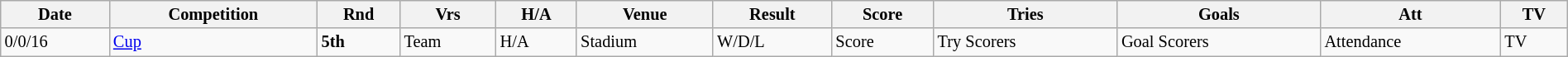<table class="wikitable"  style="font-size:85%; width:100%;">
<tr>
<th>Date</th>
<th>Competition</th>
<th>Rnd</th>
<th>Vrs</th>
<th>H/A</th>
<th>Venue</th>
<th>Result</th>
<th>Score</th>
<th>Tries</th>
<th>Goals</th>
<th>Att</th>
<th>TV</th>
</tr>
<tr>
<td>0/0/16</td>
<td><a href='#'>Cup</a></td>
<td><strong>5th</strong></td>
<td>Team</td>
<td>H/A</td>
<td>Stadium</td>
<td>W/D/L</td>
<td>Score</td>
<td>Try Scorers</td>
<td>Goal Scorers</td>
<td>Attendance</td>
<td>TV</td>
</tr>
</table>
